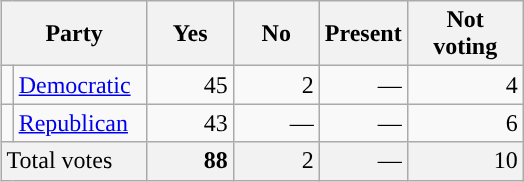<table class="wikitable" style="float:right; background: #f9f9f9; text-align: right;">
<tr>
<th colspan="2" scope="col" style="width: 90px">Party</th>
<th scope="col" style="width: 50px">Yes</th>
<th scope="col" style="width: 50px">No</th>
<th>Present</th>
<th scope="col" style="width: 70px">Not voting</th>
</tr>
<tr>
<td scope="row" style="background-color:"></td>
<td scope="row" style="text-align: left;"><a href='#'>Democratic</a></td>
<td>45</td>
<td>2</td>
<td>—</td>
<td>4</td>
</tr>
<tr>
<td scope="row" style="background-color:"></td>
<td scope="row" style="text-align: left;"><a href='#'>Republican</a></td>
<td>43</td>
<td>—</td>
<td>—</td>
<td>6</td>
</tr>
<tr class="tfoot" style="background:#f2f2f2;">
<td colspan="2" scope="row" style="text-align:left;">Total votes</td>
<td> <strong>88</strong></td>
<td>2</td>
<td>—</td>
<td>10</td>
</tr>
</table>
